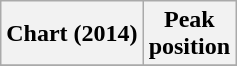<table class="wikitable">
<tr>
<th>Chart (2014)</th>
<th>Peak<br>position</th>
</tr>
<tr>
</tr>
</table>
